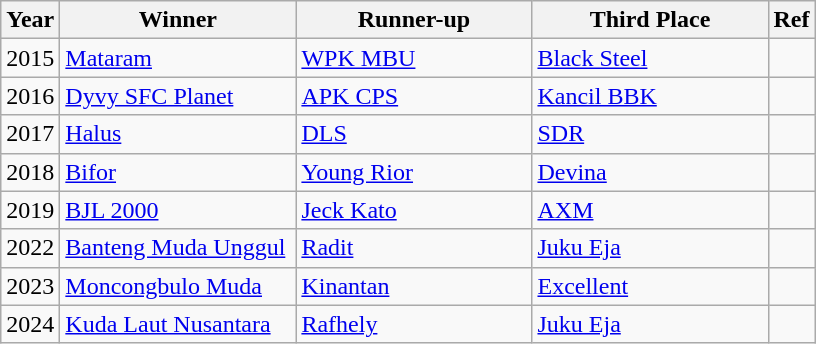<table class="wikitable">
<tr>
<th>Year</th>
<th width=150>Winner</th>
<th width=150>Runner-up</th>
<th width=150>Third Place</th>
<th>Ref</th>
</tr>
<tr>
<td>2015</td>
<td><a href='#'>Mataram</a></td>
<td><a href='#'>WPK MBU</a></td>
<td><a href='#'>Black Steel</a></td>
<td></td>
</tr>
<tr>
<td>2016</td>
<td><a href='#'>Dyvy SFC Planet</a></td>
<td><a href='#'>APK CPS</a></td>
<td><a href='#'>Kancil BBK</a></td>
<td></td>
</tr>
<tr>
<td>2017</td>
<td><a href='#'>Halus</a></td>
<td><a href='#'>DLS</a></td>
<td><a href='#'>SDR</a></td>
<td></td>
</tr>
<tr>
<td>2018</td>
<td><a href='#'>Bifor</a></td>
<td><a href='#'>Young Rior</a></td>
<td><a href='#'>Devina</a></td>
<td></td>
</tr>
<tr>
<td>2019</td>
<td><a href='#'>BJL 2000</a></td>
<td><a href='#'>Jeck Kato</a></td>
<td><a href='#'>AXM</a></td>
<td></td>
</tr>
<tr>
<td>2022</td>
<td><a href='#'>Banteng Muda Unggul</a></td>
<td><a href='#'>Radit</a></td>
<td><a href='#'>Juku Eja</a></td>
<td></td>
</tr>
<tr>
<td>2023</td>
<td><a href='#'>Moncongbulo Muda</a></td>
<td><a href='#'>Kinantan</a></td>
<td><a href='#'>Excellent</a></td>
<td></td>
</tr>
<tr>
<td>2024</td>
<td><a href='#'>Kuda Laut Nusantara</a></td>
<td><a href='#'>Rafhely</a></td>
<td><a href='#'>Juku Eja</a></td>
<td></td>
</tr>
</table>
